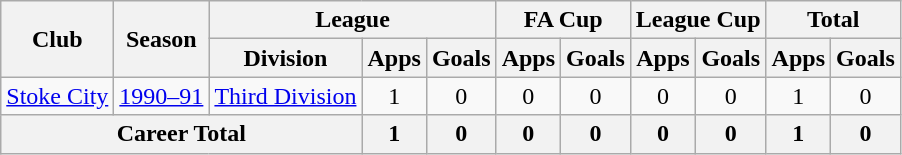<table class="wikitable" style="text-align: center;">
<tr>
<th rowspan="2">Club</th>
<th rowspan="2">Season</th>
<th colspan="3">League</th>
<th colspan="2">FA Cup</th>
<th colspan="2">League Cup</th>
<th colspan="2">Total</th>
</tr>
<tr>
<th>Division</th>
<th>Apps</th>
<th>Goals</th>
<th>Apps</th>
<th>Goals</th>
<th>Apps</th>
<th>Goals</th>
<th>Apps</th>
<th>Goals</th>
</tr>
<tr>
<td><a href='#'>Stoke City</a></td>
<td><a href='#'>1990–91</a></td>
<td><a href='#'>Third Division</a></td>
<td>1</td>
<td>0</td>
<td>0</td>
<td>0</td>
<td>0</td>
<td>0</td>
<td>1</td>
<td>0</td>
</tr>
<tr>
<th colspan=3>Career Total</th>
<th>1</th>
<th>0</th>
<th>0</th>
<th>0</th>
<th>0</th>
<th>0</th>
<th>1</th>
<th>0</th>
</tr>
</table>
